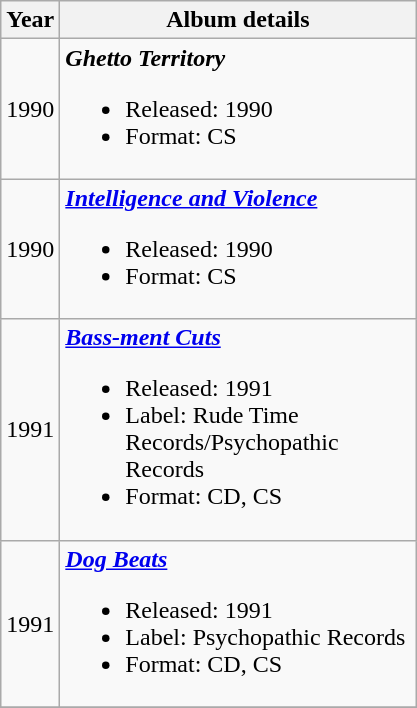<table class="wikitable" style="text-align:center;">
<tr>
<th rowspan="1">Year</th>
<th rowspan="1" width="230">Album details</th>
</tr>
<tr>
<td>1990</td>
<td align="left"><strong><em>Ghetto Territory</em></strong><br><ul><li>Released: 1990</li><li>Format: CS</li></ul></td>
</tr>
<tr>
<td>1990</td>
<td align="left"><strong><em><a href='#'>Intelligence and Violence</a></em></strong><br><ul><li>Released: 1990</li><li>Format: CS</li></ul></td>
</tr>
<tr>
<td>1991</td>
<td align="left"><strong><em><a href='#'>Bass-ment Cuts</a></em></strong><br><ul><li>Released: 1991</li><li>Label: Rude Time Records/Psychopathic Records</li><li>Format: CD, CS</li></ul></td>
</tr>
<tr>
<td>1991</td>
<td align="left"><strong><em><a href='#'>Dog Beats</a></em></strong><br><ul><li>Released: 1991</li><li>Label: Psychopathic Records</li><li>Format: CD, CS</li></ul></td>
</tr>
<tr>
</tr>
</table>
